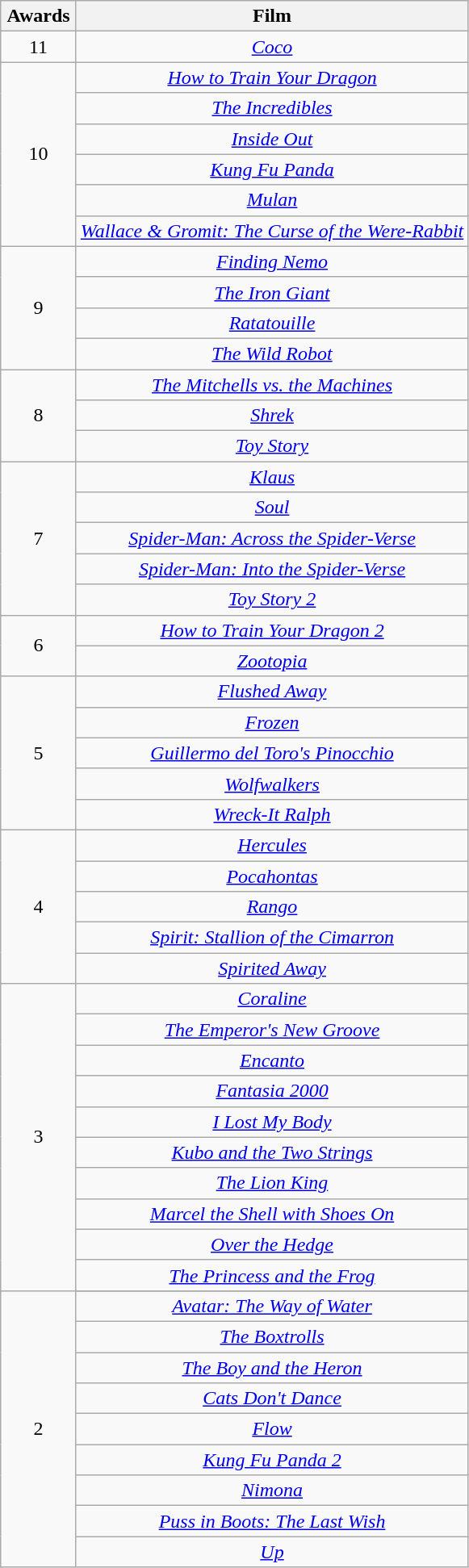<table class="wikitable" style="text-align: center">
<tr>
<th scope="col" width="55">Awards</th>
<th scope="col" align="center">Film</th>
</tr>
<tr>
<td style="text-align:center">11</td>
<td><em><a href='#'>Coco</a></em></td>
</tr>
<tr>
<td rowspan=6 style="text-align:center">10</td>
<td><em><a href='#'>How to Train Your Dragon</a></em></td>
</tr>
<tr>
<td><em><a href='#'>The Incredibles</a></em></td>
</tr>
<tr>
<td><em><a href='#'>Inside Out</a></em></td>
</tr>
<tr>
<td><em><a href='#'>Kung Fu Panda</a></em></td>
</tr>
<tr>
<td><em><a href='#'>Mulan</a></em></td>
</tr>
<tr>
<td><em><a href='#'>Wallace & Gromit: The Curse of the Were-Rabbit</a></em></td>
</tr>
<tr>
<td rowspan=4 style="text-align:center">9</td>
<td><em><a href='#'>Finding Nemo</a></em></td>
</tr>
<tr>
<td><em><a href='#'>The Iron Giant</a></em></td>
</tr>
<tr>
<td><em><a href='#'>Ratatouille</a></em></td>
</tr>
<tr>
<td><em><a href='#'>The Wild Robot</a></em></td>
</tr>
<tr>
<td rowspan=3 style="text-align:center">8</td>
<td><em><a href='#'>The Mitchells vs. the Machines</a></em></td>
</tr>
<tr>
<td><em><a href='#'>Shrek</a></em></td>
</tr>
<tr>
<td><em><a href='#'>Toy Story</a></em></td>
</tr>
<tr>
<td rowspan=5 style="text-align:center">7</td>
<td><em><a href='#'>Klaus</a></em></td>
</tr>
<tr>
<td><em><a href='#'>Soul</a></em></td>
</tr>
<tr>
<td><em><a href='#'>Spider-Man: Across the Spider-Verse</a></em></td>
</tr>
<tr>
<td><em><a href='#'>Spider-Man: Into the Spider-Verse</a></em></td>
</tr>
<tr>
<td><em><a href='#'>Toy Story 2</a></em></td>
</tr>
<tr>
<td rowspan=2 style="text-align:center">6</td>
<td><em><a href='#'>How to Train Your Dragon 2</a></em></td>
</tr>
<tr>
<td><em><a href='#'>Zootopia</a></em></td>
</tr>
<tr>
<td rowspan=5 style="text-align:center">5</td>
<td><em><a href='#'>Flushed Away</a></em></td>
</tr>
<tr>
<td><em><a href='#'>Frozen</a></em></td>
</tr>
<tr>
<td><em><a href='#'>Guillermo del Toro's Pinocchio</a></em></td>
</tr>
<tr>
<td><em><a href='#'>Wolfwalkers</a></em></td>
</tr>
<tr>
<td><em><a href='#'>Wreck-It Ralph</a></em></td>
</tr>
<tr>
<td rowspan=5 style="text-align:center">4</td>
<td><em><a href='#'>Hercules</a></em></td>
</tr>
<tr>
<td><em><a href='#'>Pocahontas</a></em></td>
</tr>
<tr>
<td><em><a href='#'>Rango</a></em></td>
</tr>
<tr>
<td><em><a href='#'>Spirit: Stallion of the Cimarron</a></em></td>
</tr>
<tr>
<td><em><a href='#'>Spirited Away</a></em></td>
</tr>
<tr>
<td rowspan=10 style="text-align:center">3</td>
<td><em><a href='#'>Coraline</a></em></td>
</tr>
<tr>
<td><em><a href='#'>The Emperor's New Groove</a></em></td>
</tr>
<tr>
<td><em><a href='#'>Encanto</a></em></td>
</tr>
<tr>
<td><em><a href='#'>Fantasia 2000</a></em></td>
</tr>
<tr>
<td><em><a href='#'>I Lost My Body</a></em></td>
</tr>
<tr>
<td><em><a href='#'>Kubo and the Two Strings</a></em></td>
</tr>
<tr>
<td><em><a href='#'>The Lion King</a></em></td>
</tr>
<tr>
<td><em><a href='#'>Marcel the Shell with Shoes On</a></em></td>
</tr>
<tr>
<td><em><a href='#'>Over the Hedge</a></em></td>
</tr>
<tr>
<td><em><a href='#'>The Princess and the Frog</a></em></td>
</tr>
<tr>
<td rowspan=10 style="text-align:center">2</td>
</tr>
<tr>
<td><em><a href='#'>Avatar: The Way of Water</a></em></td>
</tr>
<tr>
<td><em><a href='#'>The Boxtrolls</a></em></td>
</tr>
<tr>
<td><em><a href='#'>The Boy and the Heron</a></em></td>
</tr>
<tr>
<td><em><a href='#'>Cats Don't Dance</a></em></td>
</tr>
<tr>
<td><em><a href='#'>Flow</a></em></td>
</tr>
<tr>
<td><em><a href='#'>Kung Fu Panda 2</a></em></td>
</tr>
<tr>
<td><em><a href='#'>Nimona</a></em></td>
</tr>
<tr>
<td><em><a href='#'>Puss in Boots: The Last Wish</a></em></td>
</tr>
<tr>
<td><em><a href='#'>Up</a></em></td>
</tr>
</table>
